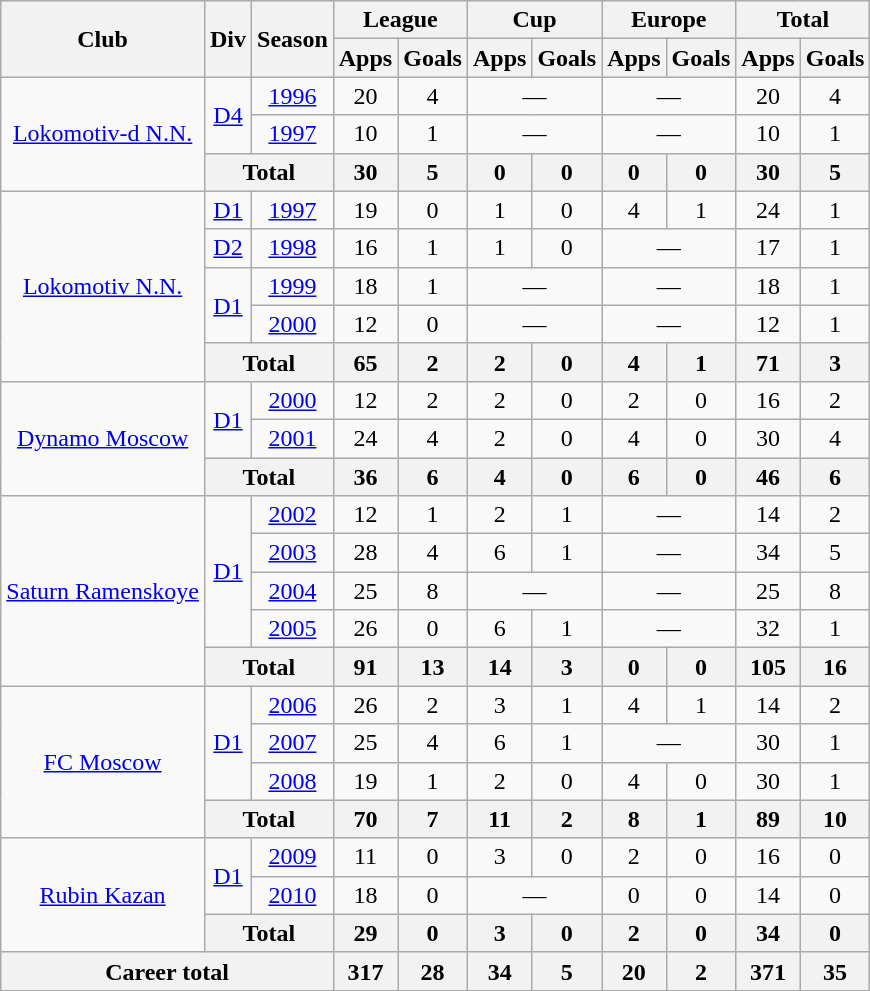<table class="wikitable" style="text-align: center;">
<tr>
<th rowspan="2">Club</th>
<th rowspan="2">Div</th>
<th rowspan="2">Season</th>
<th colspan="2">League</th>
<th colspan="2">Cup</th>
<th colspan="2">Europe</th>
<th colspan="2">Total</th>
</tr>
<tr>
<th>Apps</th>
<th>Goals</th>
<th>Apps</th>
<th>Goals</th>
<th>Apps</th>
<th>Goals</th>
<th>Apps</th>
<th>Goals</th>
</tr>
<tr>
<td rowspan="3" valign="center"><a href='#'>Lokomotiv-d N.N.</a></td>
<td rowspan="2"><a href='#'>D4</a></td>
<td><a href='#'>1996</a></td>
<td>20</td>
<td>4</td>
<td colspan="2">—</td>
<td colspan="2">—</td>
<td>20</td>
<td>4</td>
</tr>
<tr>
<td><a href='#'>1997</a></td>
<td>10</td>
<td>1</td>
<td colspan="2">—</td>
<td colspan="2">—</td>
<td>10</td>
<td>1</td>
</tr>
<tr>
<th colspan="2">Total</th>
<th>30</th>
<th>5</th>
<th>0</th>
<th>0</th>
<th>0</th>
<th>0</th>
<th>30</th>
<th>5</th>
</tr>
<tr>
<td rowspan="5" valign="center"><a href='#'>Lokomotiv N.N.</a></td>
<td><a href='#'>D1</a></td>
<td><a href='#'>1997</a></td>
<td>19</td>
<td>0</td>
<td>1</td>
<td>0</td>
<td>4</td>
<td>1</td>
<td>24</td>
<td>1</td>
</tr>
<tr>
<td><a href='#'>D2</a></td>
<td><a href='#'>1998</a></td>
<td>16</td>
<td>1</td>
<td>1</td>
<td>0</td>
<td colspan="2">—</td>
<td>17</td>
<td>1</td>
</tr>
<tr>
<td rowspan="2"><a href='#'>D1</a></td>
<td><a href='#'>1999</a></td>
<td>18</td>
<td>1</td>
<td colspan="2">—</td>
<td colspan="2">—</td>
<td>18</td>
<td>1</td>
</tr>
<tr>
<td><a href='#'>2000</a></td>
<td>12</td>
<td>0</td>
<td colspan="2">—</td>
<td colspan="2">—</td>
<td>12</td>
<td>1</td>
</tr>
<tr>
<th colspan="2">Total</th>
<th>65</th>
<th>2</th>
<th>2</th>
<th>0</th>
<th>4</th>
<th>1</th>
<th>71</th>
<th>3</th>
</tr>
<tr>
<td rowspan="3" valign="center"><a href='#'>Dynamo Moscow</a></td>
<td rowspan="2"><a href='#'>D1</a></td>
<td><a href='#'>2000</a></td>
<td>12</td>
<td>2</td>
<td>2</td>
<td>0</td>
<td>2</td>
<td>0</td>
<td>16</td>
<td>2</td>
</tr>
<tr>
<td><a href='#'>2001</a></td>
<td>24</td>
<td>4</td>
<td>2</td>
<td>0</td>
<td>4</td>
<td>0</td>
<td>30</td>
<td>4</td>
</tr>
<tr>
<th colspan="2">Total</th>
<th>36</th>
<th>6</th>
<th>4</th>
<th>0</th>
<th>6</th>
<th>0</th>
<th>46</th>
<th>6</th>
</tr>
<tr>
<td rowspan="5" valign="center"><a href='#'>Saturn Ramenskoye</a></td>
<td rowspan="4"><a href='#'>D1</a></td>
<td><a href='#'>2002</a></td>
<td>12</td>
<td>1</td>
<td>2</td>
<td>1</td>
<td colspan="2">—</td>
<td>14</td>
<td>2</td>
</tr>
<tr>
<td><a href='#'>2003</a></td>
<td>28</td>
<td>4</td>
<td>6</td>
<td>1</td>
<td colspan="2">—</td>
<td>34</td>
<td>5</td>
</tr>
<tr>
<td><a href='#'>2004</a></td>
<td>25</td>
<td>8</td>
<td colspan="2">—</td>
<td colspan="2">—</td>
<td>25</td>
<td>8</td>
</tr>
<tr>
<td><a href='#'>2005</a></td>
<td>26</td>
<td>0</td>
<td>6</td>
<td>1</td>
<td colspan="2">—</td>
<td>32</td>
<td>1</td>
</tr>
<tr>
<th colspan="2">Total</th>
<th>91</th>
<th>13</th>
<th>14</th>
<th>3</th>
<th>0</th>
<th>0</th>
<th>105</th>
<th>16</th>
</tr>
<tr>
<td rowspan="4" valign="center"><a href='#'>FC Moscow</a></td>
<td rowspan="3"><a href='#'>D1</a></td>
<td><a href='#'>2006</a></td>
<td>26</td>
<td>2</td>
<td>3</td>
<td>1</td>
<td>4</td>
<td>1</td>
<td>14</td>
<td>2</td>
</tr>
<tr>
<td><a href='#'>2007</a></td>
<td>25</td>
<td>4</td>
<td>6</td>
<td>1</td>
<td colspan="2">—</td>
<td>30</td>
<td>1</td>
</tr>
<tr>
<td><a href='#'>2008</a></td>
<td>19</td>
<td>1</td>
<td>2</td>
<td>0</td>
<td>4</td>
<td>0</td>
<td>30</td>
<td>1</td>
</tr>
<tr>
<th colspan="2">Total</th>
<th>70</th>
<th>7</th>
<th>11</th>
<th>2</th>
<th>8</th>
<th>1</th>
<th>89</th>
<th>10</th>
</tr>
<tr>
<td rowspan="3" valign="center"><a href='#'>Rubin Kazan</a></td>
<td rowspan="2"><a href='#'>D1</a></td>
<td><a href='#'>2009</a></td>
<td>11</td>
<td>0</td>
<td>3</td>
<td>0</td>
<td>2</td>
<td>0</td>
<td>16</td>
<td>0</td>
</tr>
<tr>
<td><a href='#'>2010</a></td>
<td>18</td>
<td>0</td>
<td colspan="2">—</td>
<td>0</td>
<td>0</td>
<td>14</td>
<td>0</td>
</tr>
<tr>
<th colspan="2">Total</th>
<th>29</th>
<th>0</th>
<th>3</th>
<th>0</th>
<th>2</th>
<th>0</th>
<th>34</th>
<th>0</th>
</tr>
<tr>
<th colspan="3">Career total</th>
<th>317</th>
<th>28</th>
<th>34</th>
<th>5</th>
<th>20</th>
<th>2</th>
<th>371</th>
<th>35</th>
</tr>
</table>
